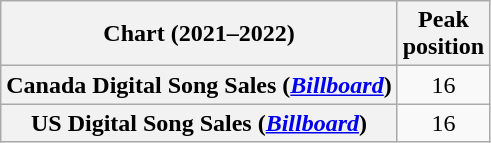<table class="wikitable plainrowheaders" style="text-align:center">
<tr>
<th>Chart (2021–2022)</th>
<th>Peak<br>position</th>
</tr>
<tr>
<th scope="row">Canada Digital Song Sales (<em><a href='#'>Billboard</a></em>)</th>
<td>16</td>
</tr>
<tr>
<th scope="row">US Digital Song Sales (<em><a href='#'>Billboard</a></em>)</th>
<td>16</td>
</tr>
</table>
